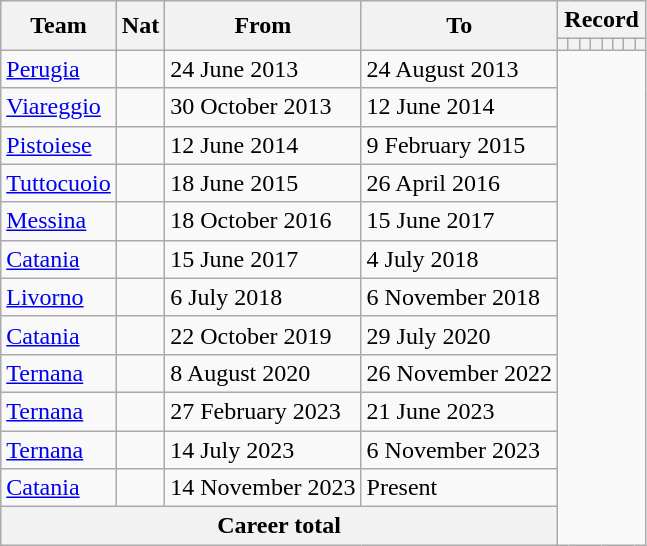<table class="wikitable" style="text-align:center">
<tr>
<th rowspan="2">Team</th>
<th rowspan="2">Nat</th>
<th rowspan="2">From</th>
<th rowspan="2">To</th>
<th colspan="8">Record</th>
</tr>
<tr>
<th></th>
<th></th>
<th></th>
<th></th>
<th></th>
<th></th>
<th></th>
<th></th>
</tr>
<tr>
<td align="left"><a href='#'>Perugia</a></td>
<td></td>
<td align=left>24 June 2013</td>
<td align=left>24 August 2013<br></td>
</tr>
<tr>
<td align="left"><a href='#'>Viareggio</a></td>
<td></td>
<td align=left>30 October 2013</td>
<td align=left>12 June 2014<br></td>
</tr>
<tr>
<td align="left"><a href='#'>Pistoiese</a></td>
<td></td>
<td align=left>12 June 2014</td>
<td align=left>9 February 2015<br></td>
</tr>
<tr>
<td align="left"><a href='#'>Tuttocuoio</a></td>
<td></td>
<td align=left>18 June 2015</td>
<td align=left>26 April 2016<br></td>
</tr>
<tr>
<td align="left"><a href='#'>Messina</a></td>
<td></td>
<td align=left>18 October 2016</td>
<td align=left>15 June 2017<br></td>
</tr>
<tr>
<td align="left"><a href='#'>Catania</a></td>
<td></td>
<td align=left>15 June 2017</td>
<td align=left>4 July 2018<br></td>
</tr>
<tr>
<td align="left"><a href='#'>Livorno</a></td>
<td></td>
<td align=left>6 July 2018</td>
<td align=left>6 November 2018<br></td>
</tr>
<tr>
<td align="left"><a href='#'>Catania</a></td>
<td></td>
<td align=left>22 October 2019</td>
<td align=left>29 July 2020<br></td>
</tr>
<tr>
<td align="left"><a href='#'>Ternana</a></td>
<td></td>
<td align=left>8 August 2020</td>
<td align=left>26 November 2022<br></td>
</tr>
<tr>
<td align="left"><a href='#'>Ternana</a></td>
<td></td>
<td align=left>27 February 2023</td>
<td align=left>21 June 2023<br></td>
</tr>
<tr>
<td align="left"><a href='#'>Ternana</a></td>
<td></td>
<td align=left>14 July 2023</td>
<td align=left>6 November 2023<br></td>
</tr>
<tr>
<td align="left"><a href='#'>Catania</a></td>
<td></td>
<td align=left>14 November 2023</td>
<td align=left>Present<br></td>
</tr>
<tr>
<th colspan=4>Career total<br></th>
</tr>
</table>
